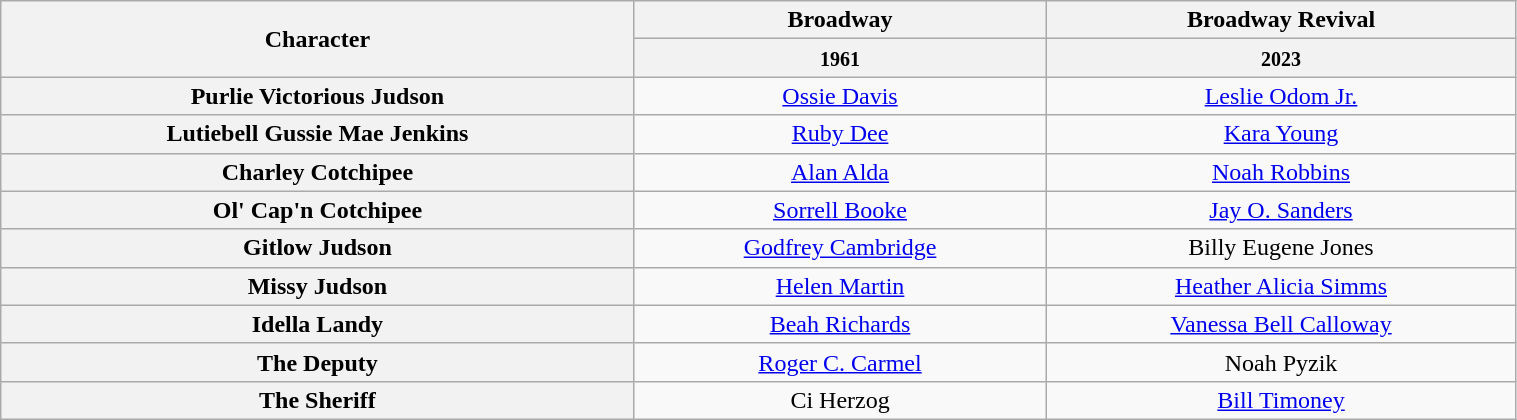<table class="wikitable" width="80%">
<tr>
<th rowspan="2">Character</th>
<th>Broadway</th>
<th>Broadway Revival</th>
</tr>
<tr>
<th><small>1961</small></th>
<th><small>2023</small></th>
</tr>
<tr>
<th scope="row">Purlie Victorious Judson</th>
<td align="center" colspan="1"><a href='#'>Ossie Davis</a></td>
<td align="center" colspan="1"><a href='#'>Leslie Odom Jr.</a></td>
</tr>
<tr>
<th scope="row">Lutiebell Gussie Mae Jenkins</th>
<td align="center" colspan="1"><a href='#'>Ruby Dee</a></td>
<td align="center" colspan="1"><a href='#'>Kara Young</a></td>
</tr>
<tr>
<th scope="row">Charley Cotchipee</th>
<td align="center" colspan="1"><a href='#'>Alan Alda</a></td>
<td align="center" colspan="1"><a href='#'>Noah Robbins</a></td>
</tr>
<tr>
<th scope="row">Ol' Cap'n Cotchipee</th>
<td align="center" colspan="1"><a href='#'>Sorrell Booke</a></td>
<td align="center" colspan="1"><a href='#'>Jay O. Sanders</a></td>
</tr>
<tr>
<th scope="row">Gitlow Judson</th>
<td align="center" colspan="1"><a href='#'>Godfrey Cambridge</a></td>
<td align="center" colspan="1">Billy Eugene Jones</td>
</tr>
<tr>
<th scope="row">Missy Judson</th>
<td align="center" colspan="1"><a href='#'>Helen Martin</a></td>
<td align="center" colspan="1"><a href='#'>Heather Alicia Simms</a></td>
</tr>
<tr>
<th scope="row">Idella Landy</th>
<td align="center" colspan="1"><a href='#'>Beah Richards</a></td>
<td align="center" colspan="1"><a href='#'>Vanessa Bell Calloway</a></td>
</tr>
<tr>
<th scope="row">The Deputy</th>
<td align="center" colspan="1"><a href='#'>Roger C. Carmel</a></td>
<td align="center" colspan="1">Noah Pyzik</td>
</tr>
<tr>
<th scope="row">The Sheriff</th>
<td align="center" colspan="1">Ci Herzog</td>
<td align="center" colspan="1"><a href='#'>Bill Timoney</a></td>
</tr>
</table>
